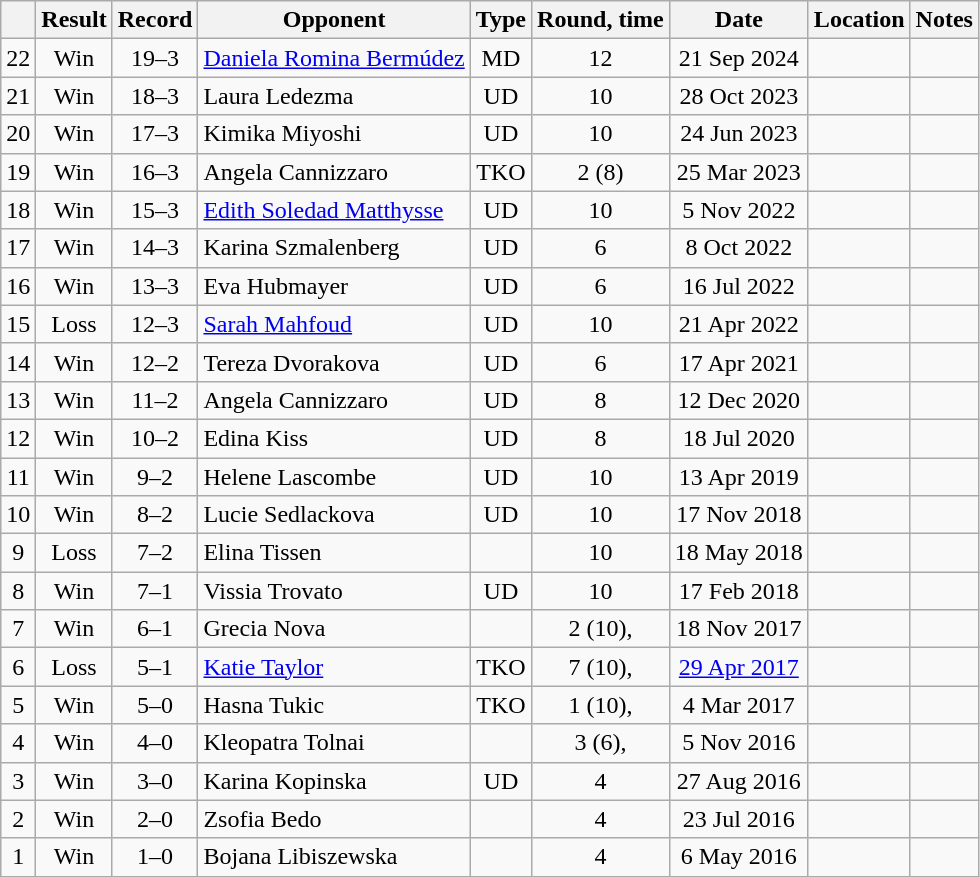<table class=wikitable style=text-align:center>
<tr>
<th></th>
<th>Result</th>
<th>Record</th>
<th>Opponent</th>
<th>Type</th>
<th>Round, time</th>
<th>Date</th>
<th>Location</th>
<th>Notes</th>
</tr>
<tr>
<td>22</td>
<td>Win</td>
<td>19–3</td>
<td align=left><a href='#'>Daniela Romina Bermúdez</a></td>
<td>MD</td>
<td>12</td>
<td>21 Sep 2024</td>
<td align=left></td>
<td align=left></td>
</tr>
<tr>
<td>21</td>
<td>Win</td>
<td>18–3</td>
<td align=left>Laura Ledezma</td>
<td>UD</td>
<td>10</td>
<td>28 Oct 2023</td>
<td align=left></td>
<td align=left></td>
</tr>
<tr>
<td>20</td>
<td>Win</td>
<td>17–3</td>
<td align=left>Kimika Miyoshi</td>
<td>UD</td>
<td>10</td>
<td>24 Jun 2023</td>
<td align=left></td>
<td align=left></td>
</tr>
<tr>
<td>19</td>
<td>Win</td>
<td>16–3</td>
<td align=left>Angela Cannizzaro</td>
<td>TKO</td>
<td>2 (8)</td>
<td>25 Mar 2023</td>
<td align=left></td>
<td align=left></td>
</tr>
<tr>
<td>18</td>
<td>Win</td>
<td>15–3</td>
<td align=left><a href='#'>Edith Soledad Matthysse</a></td>
<td>UD</td>
<td>10</td>
<td>5 Nov 2022</td>
<td align=left></td>
<td align=left></td>
</tr>
<tr>
<td>17</td>
<td>Win</td>
<td>14–3</td>
<td align=left>Karina Szmalenberg</td>
<td>UD</td>
<td>6</td>
<td>8 Oct 2022</td>
<td align=left></td>
<td align=left></td>
</tr>
<tr>
<td>16</td>
<td>Win</td>
<td>13–3</td>
<td align=left>Eva Hubmayer</td>
<td>UD</td>
<td>6</td>
<td>16 Jul 2022</td>
<td align=left></td>
<td align=left></td>
</tr>
<tr>
<td>15</td>
<td>Loss</td>
<td>12–3</td>
<td align=left><a href='#'>Sarah Mahfoud</a></td>
<td>UD</td>
<td>10</td>
<td>21 Apr 2022</td>
<td align=left></td>
<td align=left></td>
</tr>
<tr>
<td>14</td>
<td>Win</td>
<td>12–2</td>
<td align=left>Tereza Dvorakova</td>
<td>UD</td>
<td>6</td>
<td>17 Apr 2021</td>
<td align=left></td>
<td align=left></td>
</tr>
<tr>
<td>13</td>
<td>Win</td>
<td>11–2</td>
<td align=left>Angela Cannizzaro</td>
<td>UD</td>
<td>8</td>
<td>12 Dec 2020</td>
<td align=left></td>
<td align=left></td>
</tr>
<tr>
<td>12</td>
<td>Win</td>
<td>10–2</td>
<td align=left>Edina Kiss</td>
<td>UD</td>
<td>8</td>
<td>18 Jul 2020</td>
<td align=left></td>
<td align=left></td>
</tr>
<tr>
<td>11</td>
<td>Win</td>
<td>9–2</td>
<td align=left>Helene Lascombe</td>
<td>UD</td>
<td>10</td>
<td>13 Apr 2019</td>
<td align=left></td>
<td align=left></td>
</tr>
<tr>
<td>10</td>
<td>Win</td>
<td>8–2</td>
<td align=left>Lucie Sedlackova</td>
<td>UD</td>
<td>10</td>
<td>17 Nov 2018</td>
<td align=left></td>
<td align=left></td>
</tr>
<tr>
<td>9</td>
<td>Loss</td>
<td>7–2</td>
<td align=left>Elina Tissen</td>
<td></td>
<td>10</td>
<td>18 May 2018</td>
<td align=left></td>
<td align=left></td>
</tr>
<tr>
<td>8</td>
<td>Win</td>
<td>7–1</td>
<td align=left>Vissia Trovato</td>
<td>UD</td>
<td>10</td>
<td>17 Feb 2018</td>
<td align=left></td>
<td align=left></td>
</tr>
<tr>
<td>7</td>
<td>Win</td>
<td>6–1</td>
<td align=left>Grecia Nova</td>
<td></td>
<td>2 (10), </td>
<td>18 Nov 2017</td>
<td align=left></td>
<td align=left></td>
</tr>
<tr>
<td>6</td>
<td>Loss</td>
<td>5–1</td>
<td align=left><a href='#'>Katie Taylor</a></td>
<td>TKO</td>
<td>7 (10), </td>
<td><a href='#'>29 Apr 2017</a></td>
<td align=left></td>
<td align=left></td>
</tr>
<tr>
<td>5</td>
<td>Win</td>
<td>5–0</td>
<td align=left>Hasna Tukic</td>
<td>TKO</td>
<td>1 (10), </td>
<td>4 Mar 2017</td>
<td align=left></td>
<td align=left></td>
</tr>
<tr>
<td>4</td>
<td>Win</td>
<td>4–0</td>
<td align=left>Kleopatra Tolnai</td>
<td></td>
<td>3 (6), </td>
<td>5 Nov 2016</td>
<td align=left></td>
<td align=left></td>
</tr>
<tr>
<td>3</td>
<td>Win</td>
<td>3–0</td>
<td align=left>Karina Kopinska</td>
<td>UD</td>
<td>4</td>
<td>27 Aug 2016</td>
<td align=left></td>
<td align=left></td>
</tr>
<tr>
<td>2</td>
<td>Win</td>
<td>2–0</td>
<td align=left>Zsofia Bedo</td>
<td></td>
<td>4</td>
<td>23 Jul 2016</td>
<td align=left></td>
<td align=left></td>
</tr>
<tr>
<td>1</td>
<td>Win</td>
<td>1–0</td>
<td align=left>Bojana Libiszewska</td>
<td></td>
<td>4</td>
<td>6 May 2016</td>
<td align=left></td>
<td align=left></td>
</tr>
</table>
